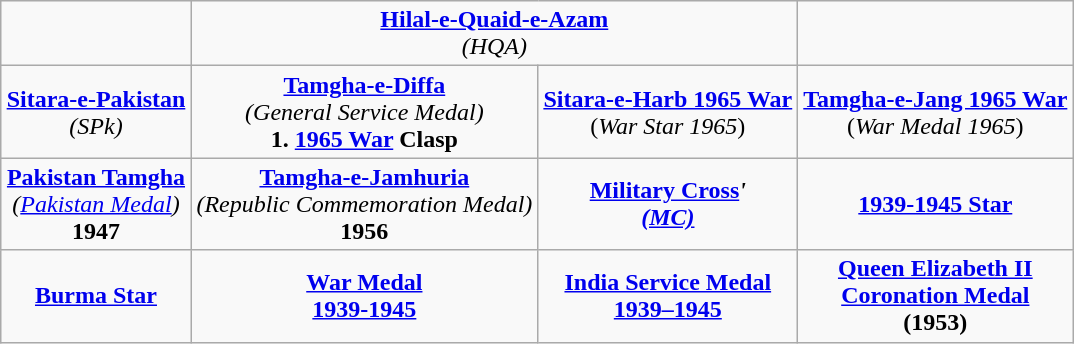<table class="wikitable" style="margin:1em auto; text-align:center;">
<tr>
<td></td>
<td colspan="2"><strong><a href='#'>Hilal-e-Quaid-e-Azam</a></strong><br><em>(HQA)</em></td>
<td></td>
</tr>
<tr>
<td><strong><a href='#'>Sitara-e-Pakistan</a></strong><br><em>(SPk)</em></td>
<td><strong><a href='#'>Tamgha-e-Diffa</a></strong><br><em>(General Service Medal)</em><br><strong>1. <a href='#'>1965 War</a> Clasp</strong></td>
<td><strong><a href='#'>Sitara-e-Harb 1965 War</a></strong><br>(<em>War Star 1965</em>)</td>
<td><strong><a href='#'>Tamgha-e-Jang 1965 War</a></strong><br>(<em>War Medal 1965</em>)</td>
</tr>
<tr>
<td><strong><a href='#'>Pakistan Tamgha</a></strong><br><em>(<a href='#'>Pakistan Medal</a>)</em><br><strong>1947</strong></td>
<td><strong><a href='#'>Tamgha-e-Jamhuria</a></strong><br><em>(Republic Commemoration Medal)</em><br><strong>1956</strong></td>
<td><strong><a href='#'>Military Cross</a><strong><em>'</strong><br><a href='#'><strong>(MC)</strong></a></td>
<td><strong><a href='#'>1939-1945 Star</a></strong></td>
</tr>
<tr>
<td><strong><a href='#'>Burma Star</a></strong></td>
<td><strong><a href='#'>War Medal</a></strong><br><strong><a href='#'>1939-1945</a></strong></td>
<td><strong><a href='#'>India Service Medal</a></strong><br><a href='#'><strong>1939–1945</strong></a></td>
<td><strong><a href='#'>Queen Elizabeth II</a></strong><br><strong><a href='#'>Coronation Medal</a></strong><br><strong>(1953)</strong></td>
</tr>
</table>
